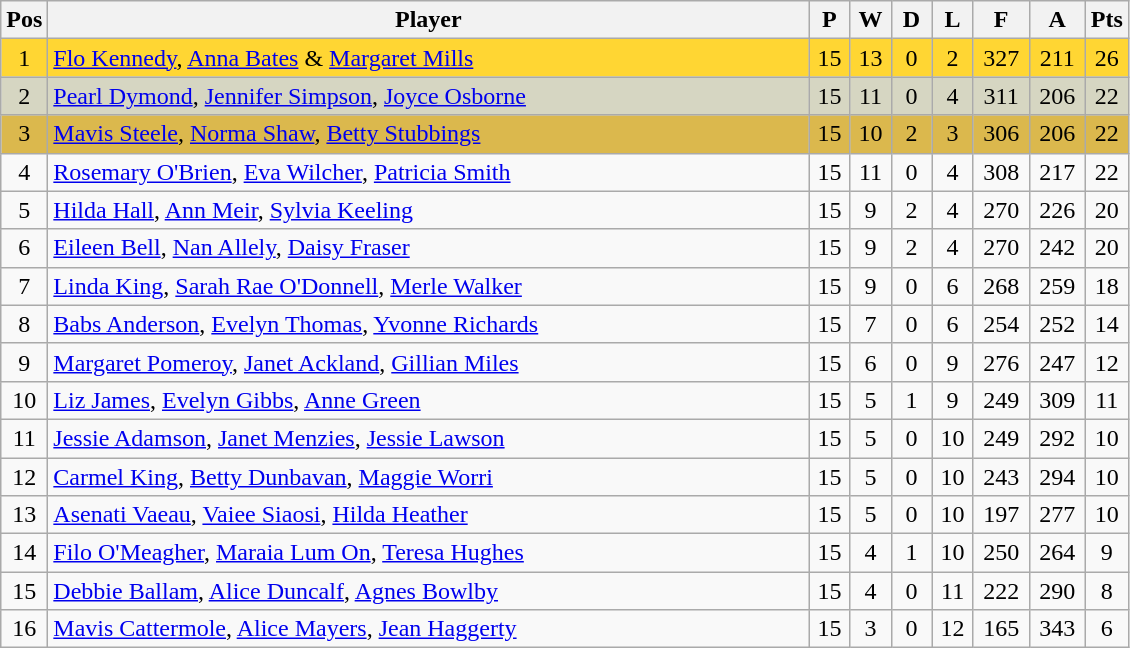<table class="wikitable" style="font-size: 100%">
<tr>
<th width=20>Pos</th>
<th width=500>Player</th>
<th width=20>P</th>
<th width=20>W</th>
<th width=20>D</th>
<th width=20>L</th>
<th width=30>F</th>
<th width=30>A</th>
<th width=20>Pts</th>
</tr>
<tr align=center style="background: #FFD633;">
<td>1</td>
<td align="left"> <a href='#'>Flo Kennedy</a>, <a href='#'>Anna Bates</a> & <a href='#'>Margaret Mills</a></td>
<td>15</td>
<td>13</td>
<td>0</td>
<td>2</td>
<td>327</td>
<td>211</td>
<td>26</td>
</tr>
<tr align=center style="background: #D6D6C2;">
<td>2</td>
<td align="left"> <a href='#'>Pearl Dymond</a>, <a href='#'>Jennifer Simpson</a>, <a href='#'>Joyce Osborne</a></td>
<td>15</td>
<td>11</td>
<td>0</td>
<td>4</td>
<td>311</td>
<td>206</td>
<td>22</td>
</tr>
<tr align=center style="background: #DBB84D;">
<td>3</td>
<td align="left"> <a href='#'>Mavis Steele</a>, <a href='#'>Norma Shaw</a>, <a href='#'>Betty Stubbings</a></td>
<td>15</td>
<td>10</td>
<td>2</td>
<td>3</td>
<td>306</td>
<td>206</td>
<td>22</td>
</tr>
<tr align=center>
<td>4</td>
<td align="left"> <a href='#'>Rosemary O'Brien</a>, <a href='#'>Eva Wilcher</a>, <a href='#'>Patricia Smith</a></td>
<td>15</td>
<td>11</td>
<td>0</td>
<td>4</td>
<td>308</td>
<td>217</td>
<td>22</td>
</tr>
<tr align=center>
<td>5</td>
<td align="left"> <a href='#'>Hilda Hall</a>, <a href='#'>Ann Meir</a>, <a href='#'>Sylvia Keeling</a></td>
<td>15</td>
<td>9</td>
<td>2</td>
<td>4</td>
<td>270</td>
<td>226</td>
<td>20</td>
</tr>
<tr align=center>
<td>6</td>
<td align="left"> <a href='#'>Eileen Bell</a>, <a href='#'>Nan Allely</a>, <a href='#'>Daisy Fraser</a></td>
<td>15</td>
<td>9</td>
<td>2</td>
<td>4</td>
<td>270</td>
<td>242</td>
<td>20</td>
</tr>
<tr align=center>
<td>7</td>
<td align="left"> <a href='#'>Linda King</a>, <a href='#'>Sarah Rae O'Donnell</a>, <a href='#'>Merle Walker</a></td>
<td>15</td>
<td>9</td>
<td>0</td>
<td>6</td>
<td>268</td>
<td>259</td>
<td>18</td>
</tr>
<tr align=center>
<td>8</td>
<td align="left"> <a href='#'>Babs Anderson</a>, <a href='#'>Evelyn Thomas</a>, <a href='#'>Yvonne Richards</a></td>
<td>15</td>
<td>7</td>
<td>0</td>
<td>6</td>
<td>254</td>
<td>252</td>
<td>14</td>
</tr>
<tr align=center>
<td>9</td>
<td align="left"> <a href='#'>Margaret Pomeroy</a>, <a href='#'>Janet Ackland</a>, <a href='#'>Gillian Miles</a></td>
<td>15</td>
<td>6</td>
<td>0</td>
<td>9</td>
<td>276</td>
<td>247</td>
<td>12</td>
</tr>
<tr align=center>
<td>10</td>
<td align="left"> <a href='#'>Liz James</a>, <a href='#'>Evelyn Gibbs</a>, <a href='#'>Anne Green</a></td>
<td>15</td>
<td>5</td>
<td>1</td>
<td>9</td>
<td>249</td>
<td>309</td>
<td>11</td>
</tr>
<tr align=center>
<td>11</td>
<td align="left"> <a href='#'>Jessie Adamson</a>, <a href='#'>Janet Menzies</a>, <a href='#'>Jessie Lawson</a></td>
<td>15</td>
<td>5</td>
<td>0</td>
<td>10</td>
<td>249</td>
<td>292</td>
<td>10</td>
</tr>
<tr align=center>
<td>12</td>
<td align="left"> <a href='#'>Carmel King</a>, <a href='#'>Betty Dunbavan</a>, <a href='#'>Maggie Worri</a></td>
<td>15</td>
<td>5</td>
<td>0</td>
<td>10</td>
<td>243</td>
<td>294</td>
<td>10</td>
</tr>
<tr align=center>
<td>13</td>
<td align="left"> <a href='#'>Asenati Vaeau</a>, <a href='#'>Vaiee Siaosi</a>, <a href='#'>Hilda Heather</a></td>
<td>15</td>
<td>5</td>
<td>0</td>
<td>10</td>
<td>197</td>
<td>277</td>
<td>10</td>
</tr>
<tr align=center>
<td>14</td>
<td align="left"> <a href='#'>Filo O'Meagher</a>, <a href='#'>Maraia Lum On</a>, <a href='#'>Teresa Hughes</a></td>
<td>15</td>
<td>4</td>
<td>1</td>
<td>10</td>
<td>250</td>
<td>264</td>
<td>9</td>
</tr>
<tr align=center>
<td>15</td>
<td align="left"> <a href='#'>Debbie Ballam</a>, <a href='#'>Alice Duncalf</a>, <a href='#'>Agnes Bowlby</a></td>
<td>15</td>
<td>4</td>
<td>0</td>
<td>11</td>
<td>222</td>
<td>290</td>
<td>8</td>
</tr>
<tr align=center>
<td>16</td>
<td align="left"> <a href='#'>Mavis Cattermole</a>, <a href='#'>Alice Mayers</a>, <a href='#'>Jean Haggerty</a></td>
<td>15</td>
<td>3</td>
<td>0</td>
<td>12</td>
<td>165</td>
<td>343</td>
<td>6</td>
</tr>
</table>
